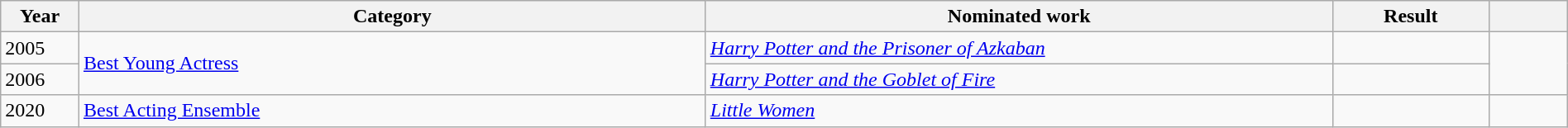<table class="wikitable plainrowheaders" style="width:100%;">
<tr>
<th scope="col" style="width:5%;">Year</th>
<th scope="col" style="width:40%;">Category</th>
<th scope="col" style="width:40%;">Nominated work</th>
<th scope="col" style="width:10%;">Result</th>
<th scope="col" style="width:5%;"></th>
</tr>
<tr>
<td>2005</td>
<td rowspan="2"><a href='#'>Best Young Actress</a></td>
<td><em><a href='#'>Harry Potter and the Prisoner of Azkaban</a></em></td>
<td></td>
<td rowspan="2"></td>
</tr>
<tr>
<td>2006</td>
<td><em><a href='#'>Harry Potter and the Goblet of Fire</a></em></td>
<td></td>
</tr>
<tr>
<td>2020</td>
<td><a href='#'>Best Acting Ensemble</a></td>
<td><em><a href='#'>Little Women</a></em></td>
<td></td>
<td></td>
</tr>
</table>
